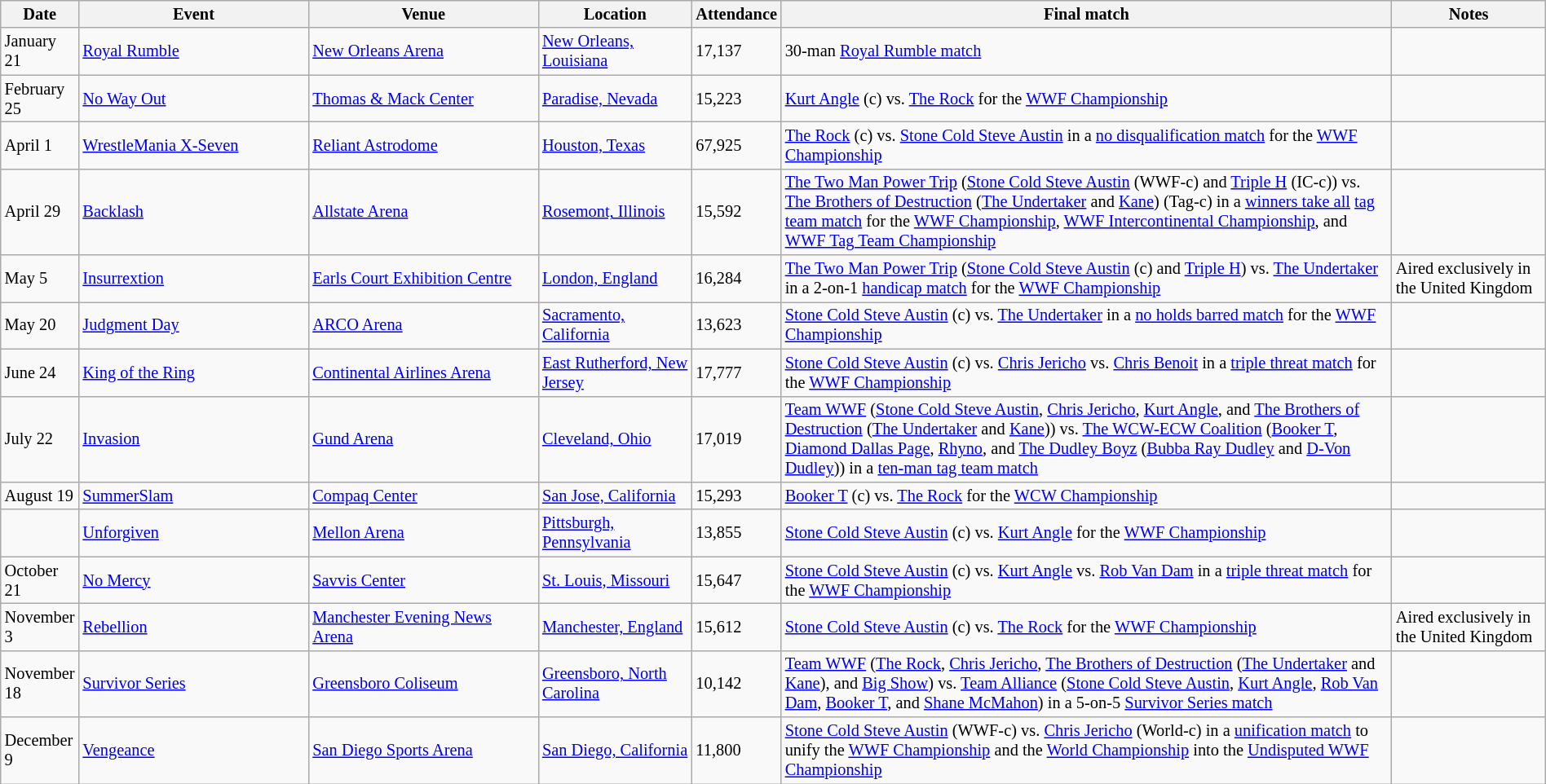<table id="Past_events_2001" class="sortable wikitable succession-box" style="font-size:85%; width:100%">
<tr>
<th scope="col" style="width:5%;">Date</th>
<th scope="col" style="width:15%;">Event</th>
<th scope="col" style="width:15%;">Venue</th>
<th scope="col" style="width:10%;">Location</th>
<th scope="col" style="width:5%;">Attendance</th>
<th scope="col" style="width:40%;">Final match</th>
<th scope="col" style="width:10%;">Notes</th>
</tr>
<tr>
<td>January 21</td>
<td><a href='#'>Royal Rumble</a></td>
<td><a href='#'>New Orleans Arena</a></td>
<td><a href='#'>New Orleans, Louisiana</a></td>
<td>17,137</td>
<td>30-man <a href='#'>Royal Rumble match</a></td>
<td></td>
</tr>
<tr>
<td>February 25</td>
<td><a href='#'>No Way Out</a></td>
<td><a href='#'>Thomas & Mack Center</a></td>
<td><a href='#'>Paradise, Nevada</a></td>
<td>15,223</td>
<td><a href='#'>Kurt Angle</a> (c) vs. <a href='#'>The Rock</a> for the <a href='#'>WWF Championship</a></td>
<td></td>
</tr>
<tr>
<td>April 1</td>
<td><a href='#'>WrestleMania X-Seven</a></td>
<td><a href='#'>Reliant Astrodome</a></td>
<td><a href='#'>Houston, Texas</a></td>
<td>67,925</td>
<td><a href='#'>The Rock</a> (c) vs. <a href='#'>Stone Cold Steve Austin</a> in a <a href='#'>no disqualification match</a> for the <a href='#'>WWF Championship</a></td>
<td></td>
</tr>
<tr>
<td>April 29</td>
<td><a href='#'>Backlash</a></td>
<td><a href='#'>Allstate Arena</a></td>
<td><a href='#'>Rosemont, Illinois</a></td>
<td>15,592</td>
<td><a href='#'>The Two Man Power Trip</a> (<a href='#'>Stone Cold Steve Austin</a> (WWF-c) and <a href='#'>Triple H</a> (IC-c)) vs. <a href='#'>The Brothers of Destruction</a> (<a href='#'>The Undertaker</a> and <a href='#'>Kane</a>) (Tag-c) in a <a href='#'>winners take all</a> <a href='#'>tag team match</a> for the <a href='#'>WWF Championship</a>, <a href='#'>WWF Intercontinental Championship</a>, and <a href='#'>WWF Tag Team Championship</a></td>
<td></td>
</tr>
<tr>
<td>May 5</td>
<td><a href='#'>Insurrextion</a></td>
<td><a href='#'>Earls Court Exhibition Centre</a></td>
<td><a href='#'>London, England</a></td>
<td>16,284</td>
<td><a href='#'>The Two Man Power Trip</a> (<a href='#'>Stone Cold Steve Austin</a> (c) and <a href='#'>Triple H</a>) vs. <a href='#'>The Undertaker</a> in a 2-on-1 <a href='#'>handicap match</a> for the <a href='#'>WWF Championship</a></td>
<td>Aired exclusively in the United Kingdom</td>
</tr>
<tr>
<td>May 20</td>
<td><a href='#'>Judgment Day</a></td>
<td><a href='#'>ARCO Arena</a></td>
<td><a href='#'>Sacramento, California</a></td>
<td>13,623</td>
<td><a href='#'>Stone Cold Steve Austin</a> (c) vs. <a href='#'>The Undertaker</a> in a <a href='#'>no holds barred match</a> for the <a href='#'>WWF Championship</a></td>
<td></td>
</tr>
<tr>
<td>June 24</td>
<td><a href='#'>King of the Ring</a></td>
<td><a href='#'>Continental Airlines Arena</a></td>
<td><a href='#'>East Rutherford, New Jersey</a></td>
<td>17,777</td>
<td><a href='#'>Stone Cold Steve Austin</a> (c) vs. <a href='#'>Chris Jericho</a> vs. <a href='#'>Chris Benoit</a> in a <a href='#'>triple threat match</a> for the <a href='#'>WWF Championship</a></td>
<td></td>
</tr>
<tr>
<td>July 22</td>
<td><a href='#'>Invasion</a></td>
<td><a href='#'>Gund Arena</a></td>
<td><a href='#'>Cleveland, Ohio</a></td>
<td>17,019</td>
<td><a href='#'>Team WWF</a> (<a href='#'>Stone Cold Steve Austin</a>, <a href='#'>Chris Jericho</a>, <a href='#'>Kurt Angle</a>, and <a href='#'>The Brothers of Destruction</a> (<a href='#'>The Undertaker</a> and <a href='#'>Kane</a>)) vs. <a href='#'>The WCW-ECW Coalition</a> (<a href='#'>Booker T</a>, <a href='#'>Diamond Dallas Page</a>, <a href='#'>Rhyno</a>, and <a href='#'>The Dudley Boyz</a> (<a href='#'>Bubba Ray Dudley</a> and <a href='#'>D-Von Dudley</a>)) in a <a href='#'>ten-man tag team match</a></td>
<td></td>
</tr>
<tr>
<td>August 19</td>
<td><a href='#'>SummerSlam</a></td>
<td><a href='#'>Compaq Center</a></td>
<td><a href='#'>San Jose, California</a></td>
<td>15,293</td>
<td><a href='#'>Booker T</a> (c) vs. <a href='#'>The Rock</a> for the <a href='#'>WCW Championship</a></td>
<td></td>
</tr>
<tr>
<td></td>
<td><a href='#'>Unforgiven</a></td>
<td><a href='#'>Mellon Arena</a></td>
<td><a href='#'>Pittsburgh, Pennsylvania</a></td>
<td>13,855</td>
<td><a href='#'>Stone Cold Steve Austin</a> (c) vs. <a href='#'>Kurt Angle</a> for the <a href='#'>WWF Championship</a></td>
<td></td>
</tr>
<tr>
<td>October 21</td>
<td><a href='#'>No Mercy</a></td>
<td><a href='#'>Savvis Center</a></td>
<td><a href='#'>St. Louis, Missouri</a></td>
<td>15,647</td>
<td><a href='#'>Stone Cold Steve Austin</a> (c) vs. <a href='#'>Kurt Angle</a> vs. <a href='#'>Rob Van Dam</a> in a <a href='#'>triple threat match</a> for the <a href='#'>WWF Championship</a></td>
<td></td>
</tr>
<tr>
<td>November 3</td>
<td><a href='#'>Rebellion</a></td>
<td><a href='#'>Manchester Evening News Arena</a></td>
<td><a href='#'>Manchester, England</a></td>
<td>15,612</td>
<td><a href='#'>Stone Cold Steve Austin</a> (c) vs. <a href='#'>The Rock</a> for the <a href='#'>WWF Championship</a></td>
<td>Aired exclusively in the United Kingdom</td>
</tr>
<tr>
<td>November 18</td>
<td><a href='#'>Survivor Series</a></td>
<td><a href='#'>Greensboro Coliseum</a></td>
<td><a href='#'>Greensboro, North Carolina</a></td>
<td>10,142</td>
<td><a href='#'>Team WWF</a> (<a href='#'>The Rock</a>, <a href='#'>Chris Jericho</a>, <a href='#'>The Brothers of Destruction</a> (<a href='#'>The Undertaker</a> and <a href='#'>Kane</a>), and <a href='#'>Big Show</a>) vs. <a href='#'>Team Alliance</a> (<a href='#'>Stone Cold Steve Austin</a>, <a href='#'>Kurt Angle</a>, <a href='#'>Rob Van Dam</a>, <a href='#'>Booker T</a>, and <a href='#'>Shane McMahon</a>) in a 5-on-5 <a href='#'>Survivor Series match</a></td>
<td></td>
</tr>
<tr>
<td>December 9</td>
<td><a href='#'>Vengeance</a></td>
<td><a href='#'>San Diego Sports Arena</a></td>
<td><a href='#'>San Diego, California</a></td>
<td>11,800</td>
<td><a href='#'>Stone Cold Steve Austin</a> (WWF-c) vs. <a href='#'>Chris Jericho</a> (World-c) in a <a href='#'>unification match</a> to unify the <a href='#'>WWF Championship</a> and the <a href='#'>World Championship</a> into the <a href='#'>Undisputed WWF Championship</a></td>
<td></td>
</tr>
</table>
